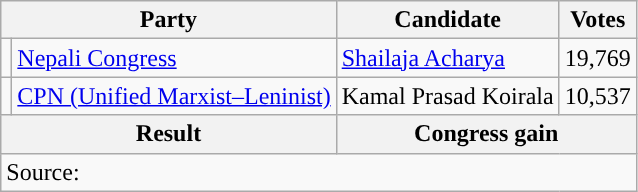<table class="wikitable">
<tr>
<th colspan="2">Party</th>
<th>Candidate</th>
<th>Votes</th>
</tr>
<tr>
<td style="background-color:"></td>
<td><a href='#'>Nepali Congress</a></td>
<td><a href='#'>Shailaja Acharya</a></td>
<td>19,769</td>
</tr>
<tr>
<td style="background-color:"></td>
<td><a href='#'>CPN (Unified Marxist–Leninist)</a></td>
<td>Kamal Prasad Koirala</td>
<td>10,537</td>
</tr>
<tr>
<th colspan="2">Result</th>
<th colspan="2">Congress gain</th>
</tr>
<tr>
<td colspan="4">Source: </td>
</tr>
</table>
